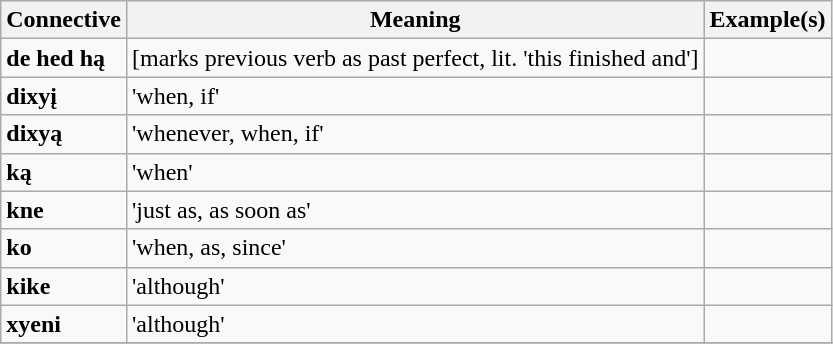<table class="wikitable">
<tr>
<th>Connective</th>
<th>Meaning</th>
<th>Example(s)</th>
</tr>
<tr>
<td><strong>de hed hą</strong></td>
<td>[marks previous verb as past perfect, lit. 'this finished and']</td>
<td><br></td>
</tr>
<tr>
<td><strong>dixyį</strong></td>
<td>'when, if'</td>
<td><br></td>
</tr>
<tr>
<td><strong>dixyą</strong></td>
<td>'whenever, when, if'</td>
<td><br></td>
</tr>
<tr>
<td><strong>ką</strong></td>
<td>'when'</td>
<td><br></td>
</tr>
<tr>
<td><strong>kne</strong></td>
<td>'just as, as soon as'</td>
<td></td>
</tr>
<tr>
<td><strong>ko</strong></td>
<td>'when, as, since'</td>
<td></td>
</tr>
<tr>
<td><strong>kike</strong></td>
<td>'although'</td>
<td><br></td>
</tr>
<tr>
<td><strong>xyeni</strong></td>
<td>'although'</td>
<td><br></td>
</tr>
<tr>
</tr>
</table>
